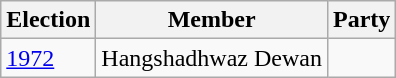<table class="wikitable sortable">
<tr>
<th>Election</th>
<th>Member</th>
<th colspan=2>Party</th>
</tr>
<tr>
<td><a href='#'>1972</a></td>
<td>Hangshadhwaz Dewan</td>
<td></td>
</tr>
</table>
